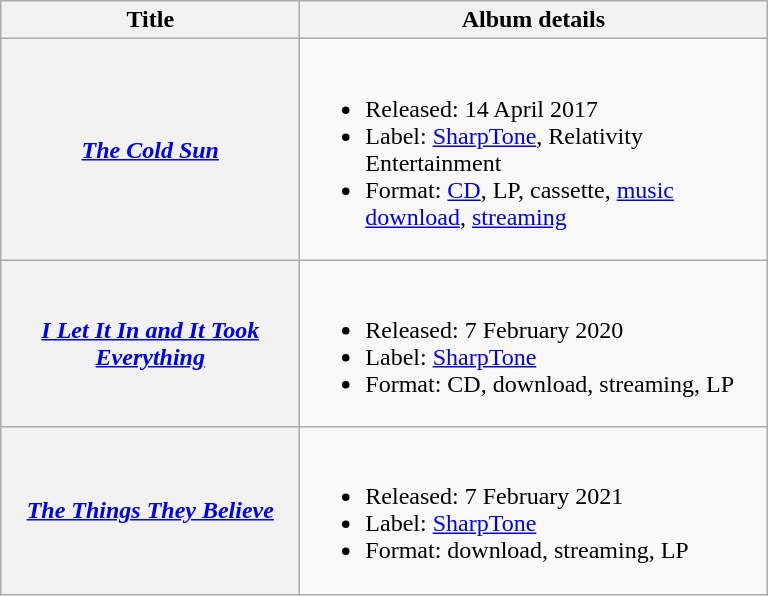<table class="wikitable plainrowheaders">
<tr>
<th scope="col" rowspan="1" style="width:12em;">Title</th>
<th scope="col" rowspan="1" style="width:19em;">Album details</th>
</tr>
<tr>
<th scope="row"><em><a href='#'>The Cold Sun</a></em></th>
<td><br><ul><li>Released: 14 April 2017</li><li>Label: <a href='#'>SharpTone</a>, Relativity Entertainment</li><li>Format: <a href='#'>CD</a>, LP, cassette, <a href='#'>music download</a>, <a href='#'>streaming</a></li></ul></td>
</tr>
<tr>
<th scope="row"><em><a href='#'>I Let It In and It Took Everything</a></em></th>
<td><br><ul><li>Released: 7 February 2020</li><li>Label: <a href='#'>SharpTone</a></li><li>Format: CD, download, streaming, LP</li></ul></td>
</tr>
<tr>
<th scope="row"><em><a href='#'>The Things They Believe</a></em></th>
<td><br><ul><li>Released: 7 February 2021</li><li>Label: <a href='#'>SharpTone</a></li><li>Format: download, streaming, LP</li></ul></td>
</tr>
</table>
